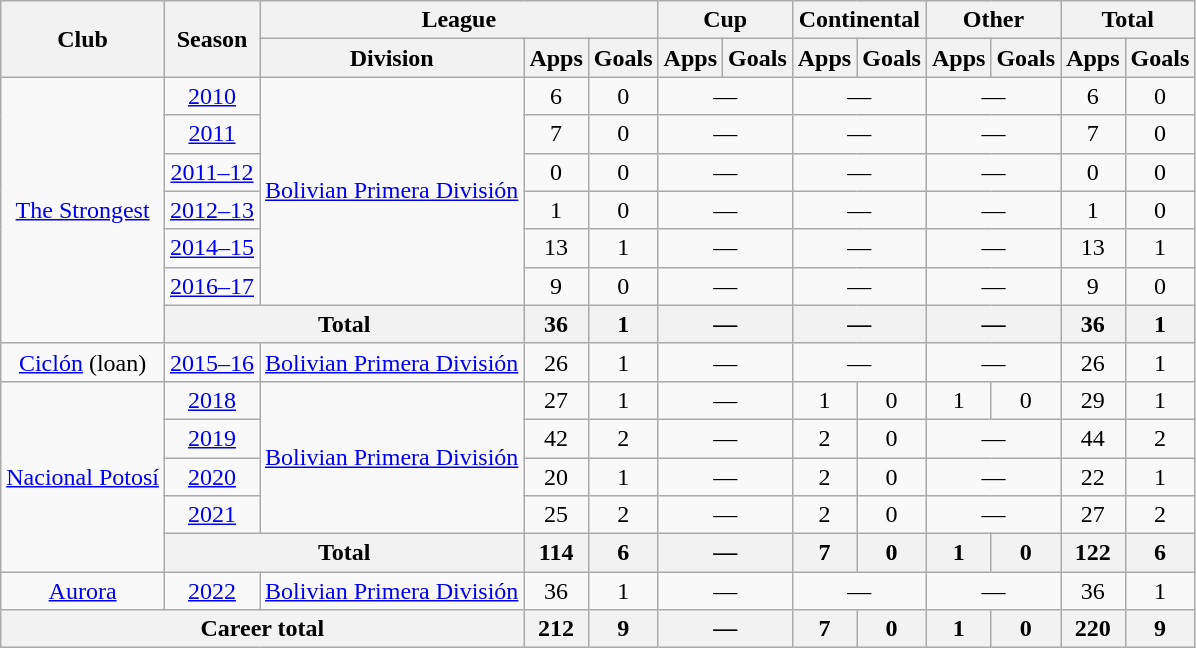<table class=wikitable style=text-align:center>
<tr>
<th rowspan=2>Club</th>
<th rowspan=2>Season</th>
<th colspan=3>League</th>
<th colspan=2>Cup</th>
<th colspan=2>Continental</th>
<th colspan=2>Other</th>
<th colspan=2>Total</th>
</tr>
<tr>
<th>Division</th>
<th>Apps</th>
<th>Goals</th>
<th>Apps</th>
<th>Goals</th>
<th>Apps</th>
<th>Goals</th>
<th>Apps</th>
<th>Goals</th>
<th>Apps</th>
<th>Goals</th>
</tr>
<tr>
<td rowspan=7><a href='#'>The Strongest</a></td>
<td><a href='#'>2010</a></td>
<td rowspan=6><a href='#'>Bolivian Primera División</a></td>
<td>6</td>
<td>0</td>
<td colspan=2>—</td>
<td colspan=2>—</td>
<td colspan=2>—</td>
<td>6</td>
<td>0</td>
</tr>
<tr>
<td><a href='#'>2011</a></td>
<td>7</td>
<td>0</td>
<td colspan=2>—</td>
<td colspan=2>—</td>
<td colspan=2>—</td>
<td>7</td>
<td>0</td>
</tr>
<tr>
<td><a href='#'>2011–12</a></td>
<td>0</td>
<td>0</td>
<td colspan=2>—</td>
<td colspan=2>—</td>
<td colspan=2>—</td>
<td>0</td>
<td>0</td>
</tr>
<tr>
<td><a href='#'>2012–13</a></td>
<td>1</td>
<td>0</td>
<td colspan=2>—</td>
<td colspan=2>—</td>
<td colspan=2>—</td>
<td>1</td>
<td>0</td>
</tr>
<tr>
<td><a href='#'>2014–15</a></td>
<td>13</td>
<td>1</td>
<td colspan=2>—</td>
<td colspan=2>—</td>
<td colspan=2>—</td>
<td>13</td>
<td>1</td>
</tr>
<tr>
<td><a href='#'>2016–17</a></td>
<td>9</td>
<td>0</td>
<td colspan=2>—</td>
<td colspan=2>—</td>
<td colspan=2>—</td>
<td>9</td>
<td>0</td>
</tr>
<tr>
<th colspan="2">Total</th>
<th>36</th>
<th>1</th>
<th colspan=2>—</th>
<th colspan=2>—</th>
<th colspan=2>—</th>
<th>36</th>
<th>1</th>
</tr>
<tr>
<td><a href='#'>Ciclón</a> (loan)</td>
<td><a href='#'>2015–16</a></td>
<td><a href='#'>Bolivian Primera División</a></td>
<td>26</td>
<td>1</td>
<td colspan=2>—</td>
<td colspan=2>—</td>
<td colspan=2>—</td>
<td>26</td>
<td>1</td>
</tr>
<tr>
<td rowspan=5><a href='#'>Nacional Potosí</a></td>
<td><a href='#'>2018</a></td>
<td rowspan=4><a href='#'>Bolivian Primera División</a></td>
<td>27</td>
<td>1</td>
<td colspan=2>—</td>
<td>1</td>
<td>0</td>
<td>1</td>
<td>0</td>
<td>29</td>
<td>1</td>
</tr>
<tr>
<td><a href='#'>2019</a></td>
<td>42</td>
<td>2</td>
<td colspan=2>—</td>
<td>2</td>
<td>0</td>
<td colspan=2>—</td>
<td>44</td>
<td>2</td>
</tr>
<tr>
<td><a href='#'>2020</a></td>
<td>20</td>
<td>1</td>
<td colspan=2>—</td>
<td>2</td>
<td>0</td>
<td colspan=2>—</td>
<td>22</td>
<td>1</td>
</tr>
<tr>
<td><a href='#'>2021</a></td>
<td>25</td>
<td>2</td>
<td colspan=2>—</td>
<td>2</td>
<td>0</td>
<td colspan=2>—</td>
<td>27</td>
<td>2</td>
</tr>
<tr>
<th colspan="2">Total</th>
<th>114</th>
<th>6</th>
<th colspan=2>—</th>
<th>7</th>
<th>0</th>
<th>1</th>
<th>0</th>
<th>122</th>
<th>6</th>
</tr>
<tr>
<td><a href='#'>Aurora</a></td>
<td><a href='#'>2022</a></td>
<td><a href='#'>Bolivian Primera División</a></td>
<td>36</td>
<td>1</td>
<td colspan=2>—</td>
<td colspan=2>—</td>
<td colspan=2>—</td>
<td>36</td>
<td>1</td>
</tr>
<tr>
<th colspan=3>Career total</th>
<th>212</th>
<th>9</th>
<th colspan=2>—</th>
<th>7</th>
<th>0</th>
<th>1</th>
<th>0</th>
<th>220</th>
<th>9</th>
</tr>
</table>
